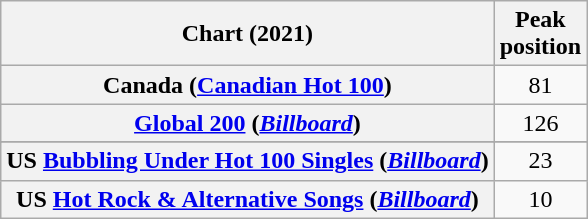<table class="wikitable sortable plainrowheaders" style="text-align:center">
<tr>
<th scope="col">Chart (2021)</th>
<th scope="col">Peak<br>position</th>
</tr>
<tr>
<th scope="row">Canada (<a href='#'>Canadian Hot 100</a>)</th>
<td>81</td>
</tr>
<tr>
<th scope="row"><a href='#'>Global 200</a> (<em><a href='#'>Billboard</a></em>)</th>
<td>126</td>
</tr>
<tr>
</tr>
<tr>
</tr>
<tr>
<th scope="row">US <a href='#'>Bubbling Under Hot 100 Singles</a> (<em><a href='#'>Billboard</a></em>)</th>
<td>23</td>
</tr>
<tr>
<th scope="row">US <a href='#'>Hot Rock & Alternative Songs</a> (<em><a href='#'>Billboard</a></em>)</th>
<td>10</td>
</tr>
</table>
